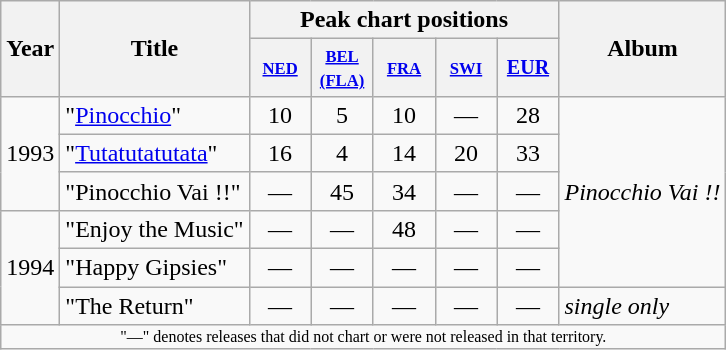<table class="wikitable" style="text-align:center">
<tr>
<th rowspan=2>Year</th>
<th rowspan=2>Title</th>
<th colspan=5>Peak chart positions</th>
<th rowspan=2>Album</th>
</tr>
<tr style="font-size:smaller;">
<th width="35"><small><a href='#'>NED</a></small><br></th>
<th width="35"><small><a href='#'>BEL<br>(FLA)</a></small><br></th>
<th width="35"><small><a href='#'>FRA</a></small><br></th>
<th width="35"><small><a href='#'>SWI</a></small><br></th>
<th width="35"><a href='#'>EUR</a></th>
</tr>
<tr>
<td rowspan="3">1993</td>
<td align=left>"<a href='#'>Pinocchio</a>"</td>
<td>10</td>
<td>5</td>
<td>10</td>
<td>—</td>
<td>28</td>
<td align="left" rowspan="5"><em>Pinocchio Vai !!</em></td>
</tr>
<tr>
<td align=left>"<a href='#'>Tutatutatutata</a>"</td>
<td>16</td>
<td>4</td>
<td>14</td>
<td>20</td>
<td>33</td>
</tr>
<tr>
<td align=left>"Pinocchio Vai !!"</td>
<td>—</td>
<td>45</td>
<td>34</td>
<td>—</td>
<td>—</td>
</tr>
<tr>
<td rowspan="3">1994</td>
<td align=left>"Enjoy the Music"</td>
<td>—</td>
<td>—</td>
<td>48</td>
<td>—</td>
<td>—</td>
</tr>
<tr>
<td align=left>"Happy Gipsies"</td>
<td>—</td>
<td>—</td>
<td>—</td>
<td>—</td>
<td>—</td>
</tr>
<tr>
<td align=left>"The Return"</td>
<td>—</td>
<td>—</td>
<td>—</td>
<td>—</td>
<td>—</td>
<td align="left" rowspan="1"><em>single only</em></td>
</tr>
<tr>
<td align="center" colspan="20" style="font-size:8pt">"—" denotes releases that did not chart or were not released in that territory.</td>
</tr>
</table>
